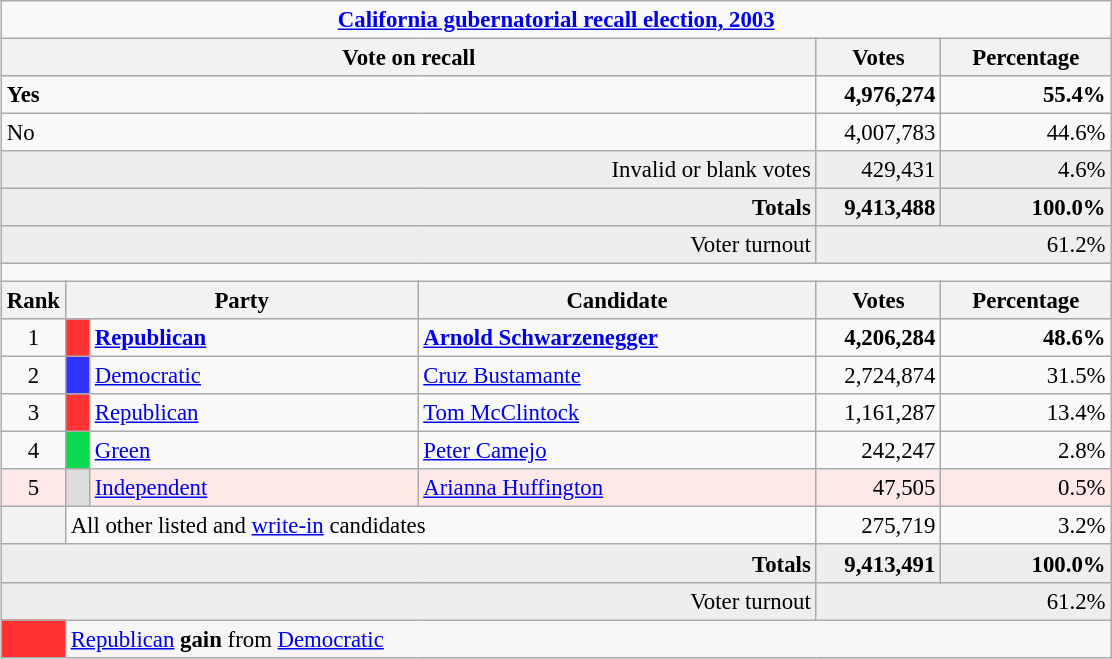<table class="wikitable" style="text-align:left;margin-left:1em; font-size:95%">
<tr>
<td colspan="6" style="text-align:center;"><strong><a href='#'>California gubernatorial recall election, 2003</a></strong></td>
</tr>
<tr style="background:#eee; text-align:center;">
<th colspan="4">Vote on recall</th>
<th style="width: 5em">Votes</th>
<th style="width: 7em">Percentage</th>
</tr>
<tr style="text-align:left;">
<td colspan=4> <strong>Yes</strong></td>
<td style="text-align:right;"><strong>4,976,274</strong></td>
<td style="text-align:right;"><strong>55.4%</strong></td>
</tr>
<tr style="text-align:left;">
<td colspan=4>No</td>
<td style="text-align:right;">4,007,783</td>
<td style="text-align:right;">44.6%</td>
</tr>
<tr style="background:#eee; text-align:right;">
<td colspan="4">Invalid or blank votes</td>
<td>429,431</td>
<td>4.6%</td>
</tr>
<tr style="background:#eee; text-align:right;">
<td colspan="4"><strong>Totals</strong></td>
<td><strong>9,413,488</strong></td>
<td><strong>100.0%</strong></td>
</tr>
<tr style="background:#eee; text-align:right;">
<td colspan="4">Voter turnout</td>
<td colspan="2">61.2%</td>
</tr>
<tr>
<td colspan="6" style="height:0.3em"></td>
</tr>
<tr style="background:#eee; text-align:center;">
<th>Rank</th>
<th colspan=2 style="width: 15em">Party</th>
<th style="width: 17em">Candidate</th>
<th style="width: 5em">Votes</th>
<th style="width: 7em">Percentage</th>
</tr>
<tr>
<td style="text-align:center;">1</td>
<th style="background:#f33; width:3px;"></th>
<td style="width: 130px"><strong><a href='#'>Republican</a></strong></td>
<td><strong><a href='#'>Arnold Schwarzenegger</a></strong></td>
<td style="text-align:right;"><strong>4,206,284</strong></td>
<td style="text-align:right;"><strong>48.6%</strong></td>
</tr>
<tr>
<td style="text-align:center;">2</td>
<th style="background:#33f; width:3px;"></th>
<td style="width: 130px"><a href='#'>Democratic</a></td>
<td><a href='#'>Cruz Bustamante</a></td>
<td style="text-align:right;">2,724,874</td>
<td style="text-align:right;">31.5%</td>
</tr>
<tr>
<td style="text-align:center;">3</td>
<th style="background:#f33; width:3px;"></th>
<td style="width: 130px"><a href='#'>Republican</a></td>
<td><a href='#'>Tom McClintock</a></td>
<td style="text-align:right;">1,161,287</td>
<td style="text-align:right;">13.4%</td>
</tr>
<tr>
<td style="text-align:center;">4</td>
<th style="background:#0bda51; width:3px;"></th>
<td style="width: 130px"><a href='#'>Green</a></td>
<td><a href='#'>Peter Camejo</a></td>
<td style="text-align:right;">242,247</td>
<td style="text-align:right;">2.8%</td>
</tr>
<tr style="background:#ffe8e8;">
<td style="text-align:center;">5</td>
<th style="background:#ddd; width:3px;"></th>
<td style="width: 130px"><a href='#'>Independent</a></td>
<td><a href='#'>Arianna Huffington</a></td>
<td style="text-align:right;">47,505</td>
<td style="text-align:right;">0.5%</td>
</tr>
<tr>
<th style="width:3px;"></th>
<td style="width: 130px" Colspan="3">All other listed and <a href='#'>write-in</a> candidates</td>
<td style="text-align:right;">275,719</td>
<td style="text-align:right;">3.2%</td>
</tr>
<tr style="background:#eee; text-align:right;">
<td colspan="4"><strong>Totals</strong></td>
<td><strong>9,413,491</strong></td>
<td><strong>100.0%</strong></td>
</tr>
<tr style="background:#eee; text-align:right;">
<td colspan="4">Voter turnout</td>
<td colspan="2">61.2%</td>
</tr>
<tr style="background:#f6f6f6;">
<th style="background:#f33;"></th>
<td colspan="5"><a href='#'>Republican</a> <strong>gain</strong> from <a href='#'>Democratic</a></td>
</tr>
</table>
